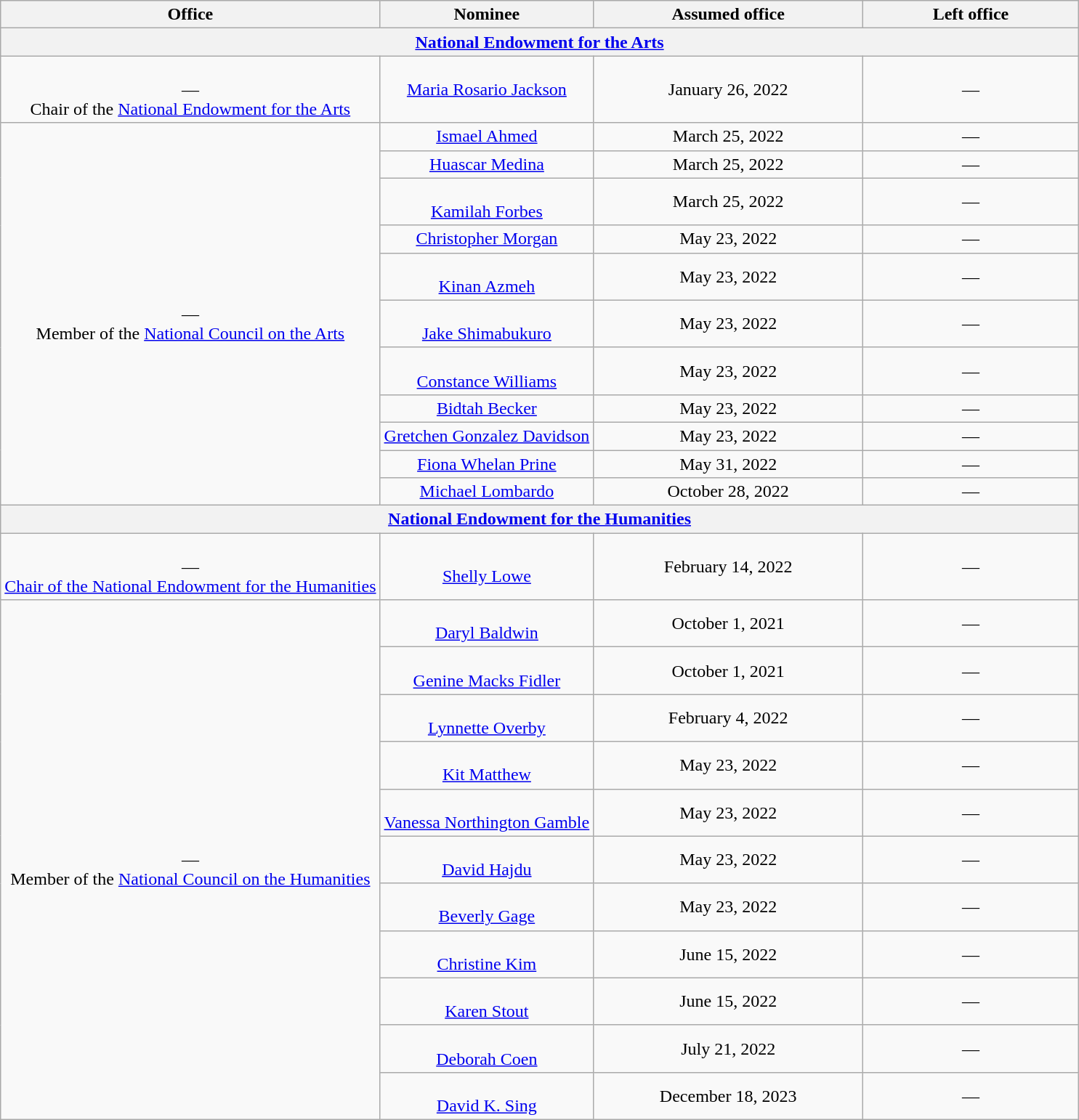<table class="wikitable sortable" style="text-align:center">
<tr>
<th>Office</th>
<th>Nominee</th>
<th style="width:25%;" data-sort-type="date">Assumed office</th>
<th style="width:20%;" data-sort-type="date">Left office</th>
</tr>
<tr>
<th colspan=4><a href='#'>National Endowment for the Arts</a></th>
</tr>
<tr>
<td><br>—<br>Chair of the <a href='#'>National Endowment for the Arts</a></td>
<td><a href='#'>Maria Rosario Jackson</a></td>
<td>January 26, 2022<br></td>
<td>—</td>
</tr>
<tr>
<td rowspan=11><br>—<br>Member of the <a href='#'>National Council on the Arts</a></td>
<td><a href='#'>Ismael Ahmed</a></td>
<td>March 25, 2022<br></td>
<td>—</td>
</tr>
<tr>
<td><a href='#'>Huascar Medina</a></td>
<td>March 25, 2022<br></td>
<td>—</td>
</tr>
<tr>
<td><br><a href='#'>Kamilah Forbes</a></td>
<td>March 25, 2022<br></td>
<td>—</td>
</tr>
<tr>
<td><a href='#'>Christopher Morgan</a></td>
<td>May 23, 2022<br></td>
<td>—</td>
</tr>
<tr>
<td><br><a href='#'>Kinan Azmeh</a></td>
<td>May 23, 2022<br></td>
<td>—</td>
</tr>
<tr>
<td><br><a href='#'>Jake Shimabukuro</a></td>
<td>May 23, 2022<br></td>
<td>—</td>
</tr>
<tr>
<td><br><a href='#'>Constance Williams</a></td>
<td>May 23, 2022<br></td>
<td>—</td>
</tr>
<tr>
<td><a href='#'>Bidtah Becker</a></td>
<td>May 23, 2022<br></td>
<td>—</td>
</tr>
<tr>
<td><a href='#'>Gretchen Gonzalez Davidson</a></td>
<td>May 23, 2022<br></td>
<td>—</td>
</tr>
<tr>
<td><a href='#'>Fiona Whelan Prine</a></td>
<td>May 31, 2022<br></td>
<td>—</td>
</tr>
<tr>
<td><a href='#'>Michael Lombardo</a></td>
<td>October 28, 2022<br></td>
<td>—</td>
</tr>
<tr>
<th colspan=4><a href='#'>National Endowment for the Humanities</a></th>
</tr>
<tr>
<td><br>—<br><a href='#'>Chair of the National Endowment for the Humanities</a></td>
<td><br><a href='#'>Shelly Lowe</a></td>
<td>February 14, 2022<br></td>
<td>—</td>
</tr>
<tr>
<td rowspan=12><br>—<br>Member of the <a href='#'>National Council on the Humanities</a></td>
<td><br><a href='#'>Daryl Baldwin</a></td>
<td>October 1, 2021<br></td>
<td>—</td>
</tr>
<tr>
<td><br><a href='#'>Genine Macks Fidler</a></td>
<td>October 1, 2021<br></td>
<td>—</td>
</tr>
<tr>
<td><br><a href='#'>Lynnette Overby</a></td>
<td>February 4, 2022<br></td>
<td>—</td>
</tr>
<tr>
<td><br><a href='#'>Kit Matthew</a></td>
<td>May 23, 2022<br></td>
<td>—</td>
</tr>
<tr>
<td><br><a href='#'>Vanessa Northington Gamble</a></td>
<td>May 23, 2022<br></td>
<td>—</td>
</tr>
<tr>
<td><br><a href='#'>David Hajdu</a></td>
<td>May 23, 2022<br></td>
<td>—</td>
</tr>
<tr>
<td><br><a href='#'>Beverly Gage</a></td>
<td>May 23, 2022<br></td>
<td>—</td>
</tr>
<tr>
<td><br><a href='#'>Christine Kim</a></td>
<td>June 15, 2022<br></td>
<td>—</td>
</tr>
<tr>
<td><br><a href='#'>Karen Stout</a></td>
<td>June 15, 2022<br></td>
<td>—</td>
</tr>
<tr>
<td><br><a href='#'>Deborah Coen</a></td>
<td>July 21, 2022<br></td>
<td>—</td>
</tr>
<tr>
<td><br><a href='#'>David K. Sing</a></td>
<td>December 18, 2023<br></td>
<td>—</td>
</tr>
</table>
